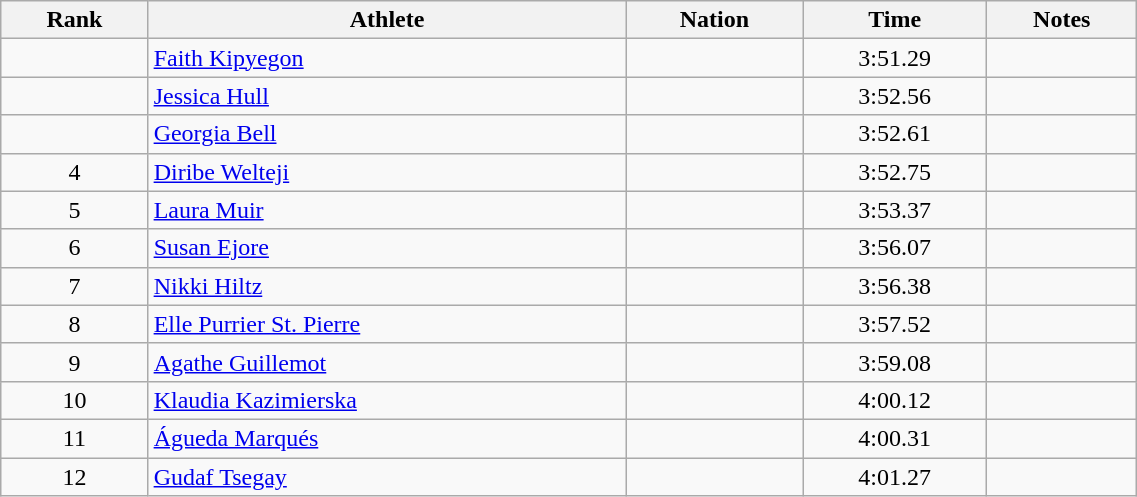<table class="wikitable sortable" style="text-align:center;width: 60%;">
<tr>
<th>Rank</th>
<th>Athlete</th>
<th>Nation</th>
<th>Time</th>
<th>Notes</th>
</tr>
<tr>
<td></td>
<td align="left"><a href='#'>Faith Kipyegon</a></td>
<td align="left"></td>
<td>3:51.29</td>
<td></td>
</tr>
<tr>
<td></td>
<td align="left"><a href='#'>Jessica Hull</a></td>
<td align="left"></td>
<td>3:52.56</td>
<td></td>
</tr>
<tr>
<td></td>
<td align="left"><a href='#'>Georgia Bell</a></td>
<td align="left"></td>
<td>3:52.61</td>
<td></td>
</tr>
<tr>
<td>4</td>
<td align="left"><a href='#'>Diribe Welteji</a></td>
<td align="left"></td>
<td>3:52.75</td>
<td></td>
</tr>
<tr>
<td>5</td>
<td align="left"><a href='#'>Laura Muir</a></td>
<td align="left"></td>
<td>3:53.37</td>
<td></td>
</tr>
<tr>
<td>6</td>
<td align="left"><a href='#'>Susan Ejore</a></td>
<td align="left"></td>
<td>3:56.07</td>
<td></td>
</tr>
<tr>
<td>7</td>
<td align="left"><a href='#'>Nikki Hiltz</a></td>
<td align="left"></td>
<td>3:56.38</td>
<td></td>
</tr>
<tr>
<td>8</td>
<td align="left"><a href='#'>Elle Purrier St. Pierre</a></td>
<td align="left"></td>
<td>3:57.52</td>
<td></td>
</tr>
<tr>
<td>9</td>
<td align="left"><a href='#'>Agathe Guillemot</a></td>
<td align="left"></td>
<td>3:59.08</td>
<td></td>
</tr>
<tr>
<td>10</td>
<td align="left"><a href='#'>Klaudia Kazimierska</a></td>
<td align="left"></td>
<td>4:00.12</td>
<td></td>
</tr>
<tr>
<td>11</td>
<td align="left"><a href='#'>Águeda Marqués</a></td>
<td align="left"></td>
<td>4:00.31</td>
<td></td>
</tr>
<tr>
<td>12</td>
<td align="left"><a href='#'>Gudaf Tsegay</a></td>
<td align="left"></td>
<td>4:01.27</td>
<td></td>
</tr>
</table>
